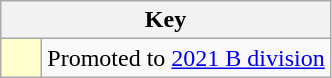<table class="wikitable" style="text-align: center;">
<tr>
<th colspan=2>Key</th>
</tr>
<tr>
<td style="background:#ffc; width:20px;"></td>
<td align=left>Promoted to <a href='#'>2021 B division</a></td>
</tr>
</table>
